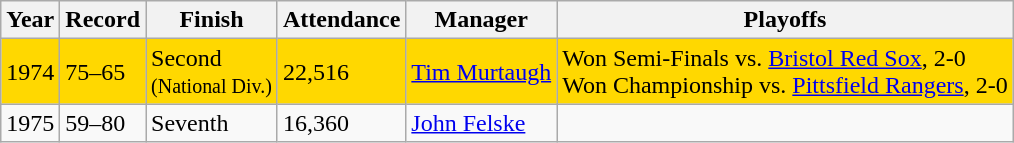<table class="wikitable">
<tr>
<th>Year</th>
<th>Record</th>
<th>Finish</th>
<th>Attendance</th>
<th>Manager</th>
<th>Playoffs</th>
</tr>
<tr bgcolor="#FFD800">
<td>1974</td>
<td>75–65</td>
<td>Second<br><small>(National Div.)</small></td>
<td>22,516</td>
<td><a href='#'>Tim Murtaugh</a></td>
<td>Won Semi-Finals vs. <a href='#'>Bristol Red Sox</a>, 2-0<br>Won Championship vs. <a href='#'>Pittsfield Rangers</a>, 2-0</td>
</tr>
<tr>
<td>1975</td>
<td>59–80</td>
<td>Seventh</td>
<td>16,360</td>
<td><a href='#'>John Felske</a></td>
<td></td>
</tr>
</table>
